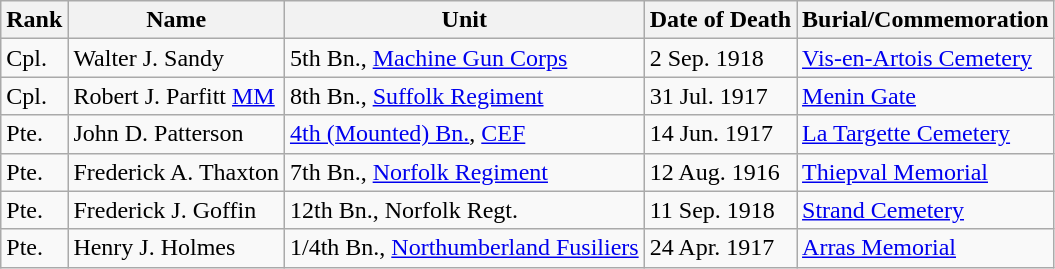<table class="wikitable">
<tr>
<th>Rank</th>
<th>Name</th>
<th>Unit</th>
<th>Date of Death</th>
<th>Burial/Commemoration</th>
</tr>
<tr>
<td>Cpl.</td>
<td>Walter J. Sandy</td>
<td>5th Bn., <a href='#'>Machine Gun Corps</a></td>
<td>2 Sep. 1918</td>
<td><a href='#'>Vis-en-Artois Cemetery</a></td>
</tr>
<tr>
<td>Cpl.</td>
<td>Robert J. Parfitt <a href='#'>MM</a></td>
<td>8th Bn., <a href='#'>Suffolk Regiment</a></td>
<td>31 Jul. 1917</td>
<td><a href='#'>Menin Gate</a></td>
</tr>
<tr>
<td>Pte.</td>
<td>John D. Patterson</td>
<td><a href='#'>4th (Mounted) Bn.</a>, <a href='#'>CEF</a></td>
<td>14 Jun. 1917</td>
<td><a href='#'>La Targette Cemetery</a></td>
</tr>
<tr>
<td>Pte.</td>
<td>Frederick A. Thaxton</td>
<td>7th Bn., <a href='#'>Norfolk Regiment</a></td>
<td>12 Aug. 1916</td>
<td><a href='#'>Thiepval Memorial</a></td>
</tr>
<tr>
<td>Pte.</td>
<td>Frederick J. Goffin</td>
<td>12th Bn., Norfolk Regt.</td>
<td>11 Sep. 1918</td>
<td><a href='#'>Strand Cemetery</a></td>
</tr>
<tr>
<td>Pte.</td>
<td>Henry J. Holmes</td>
<td>1/4th Bn., <a href='#'>Northumberland Fusiliers</a></td>
<td>24 Apr. 1917</td>
<td><a href='#'>Arras Memorial</a></td>
</tr>
</table>
